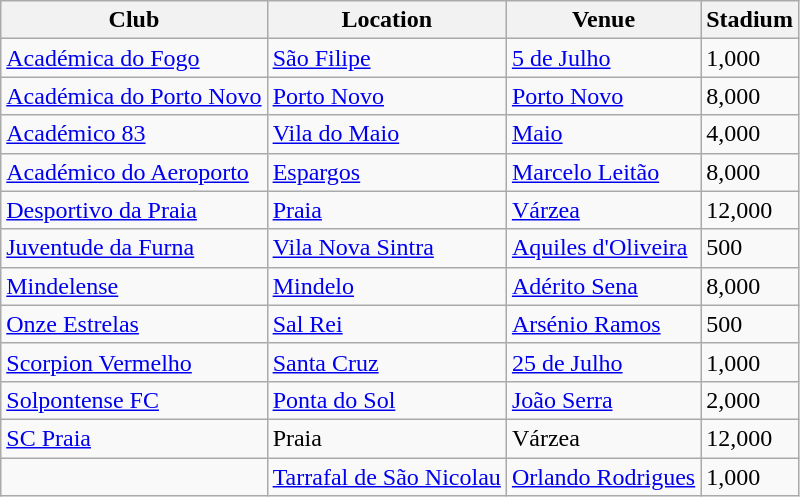<table class="wikitable sortable">
<tr>
<th>Club</th>
<th>Location</th>
<th>Venue</th>
<th>Stadium</th>
</tr>
<tr>
<td><a href='#'>Académica do Fogo</a></td>
<td><a href='#'>São Filipe</a></td>
<td><a href='#'>5 de Julho</a></td>
<td>1,000</td>
</tr>
<tr>
<td><a href='#'>Académica do Porto Novo</a></td>
<td><a href='#'>Porto Novo</a></td>
<td><a href='#'>Porto Novo</a></td>
<td>8,000</td>
</tr>
<tr>
<td><a href='#'>Académico 83</a></td>
<td><a href='#'>Vila do Maio</a></td>
<td><a href='#'>Maio</a></td>
<td>4,000</td>
</tr>
<tr>
<td><a href='#'>Académico do Aeroporto</a></td>
<td><a href='#'>Espargos</a></td>
<td><a href='#'>Marcelo Leitão</a></td>
<td>8,000</td>
</tr>
<tr>
<td><a href='#'>Desportivo da Praia</a></td>
<td><a href='#'>Praia</a></td>
<td><a href='#'>Várzea</a></td>
<td>12,000</td>
</tr>
<tr>
<td><a href='#'>Juventude da Furna</a></td>
<td><a href='#'>Vila Nova Sintra</a></td>
<td><a href='#'>Aquiles d'Oliveira</a></td>
<td>500</td>
</tr>
<tr>
<td><a href='#'>Mindelense</a></td>
<td><a href='#'>Mindelo</a></td>
<td><a href='#'>Adérito Sena</a></td>
<td>8,000</td>
</tr>
<tr>
<td><a href='#'>Onze Estrelas</a></td>
<td><a href='#'>Sal Rei</a></td>
<td><a href='#'>Arsénio Ramos</a></td>
<td>500</td>
</tr>
<tr>
<td><a href='#'>Scorpion Vermelho</a></td>
<td><a href='#'>Santa Cruz</a></td>
<td><a href='#'>25 de Julho</a></td>
<td>1,000</td>
</tr>
<tr>
<td><a href='#'>Solpontense FC</a></td>
<td><a href='#'>Ponta do Sol</a></td>
<td><a href='#'>João Serra</a></td>
<td>2,000</td>
</tr>
<tr>
<td><a href='#'>SC Praia</a></td>
<td>Praia</td>
<td>Várzea</td>
<td>12,000</td>
</tr>
<tr>
<td></td>
<td><a href='#'>Tarrafal de São Nicolau</a></td>
<td><a href='#'>Orlando Rodrigues</a></td>
<td>1,000</td>
</tr>
</table>
